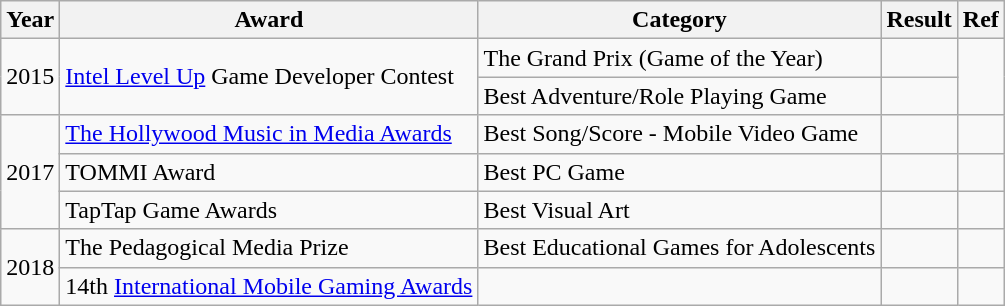<table class="wikitable sortable">
<tr>
<th>Year</th>
<th>Award</th>
<th>Category</th>
<th>Result</th>
<th>Ref</th>
</tr>
<tr>
<td style="text-align:center;" rowspan="2">2015</td>
<td rowspan="2"><a href='#'>Intel Level Up</a> Game Developer Contest</td>
<td>The Grand Prix (Game of the Year)</td>
<td></td>
<td rowspan="2" style="text-align:center;"></td>
</tr>
<tr>
<td>Best Adventure/Role Playing Game</td>
<td></td>
</tr>
<tr>
<td style="text-align:center;" rowspan="3">2017</td>
<td><a href='#'> The Hollywood Music in Media Awards</a></td>
<td>Best Song/Score - Mobile Video Game</td>
<td></td>
<td style="text-align:center;"></td>
</tr>
<tr>
<td>TOMMI Award</td>
<td>Best PC Game</td>
<td></td>
<td style="text-align:center;"></td>
</tr>
<tr>
<td>TapTap Game Awards</td>
<td>Best Visual Art</td>
<td></td>
<td style="text-align:center;"></td>
</tr>
<tr>
<td style="text-align:center;" rowspan="2">2018</td>
<td>The Pedagogical Media Prize</td>
<td>Best Educational Games for Adolescents</td>
<td></td>
<td style="text-align:center;"></td>
</tr>
<tr>
<td>14th <a href='#'>International Mobile Gaming Awards</a></td>
<td></td>
<td></td>
<td style="text-align:center;"></td>
</tr>
</table>
